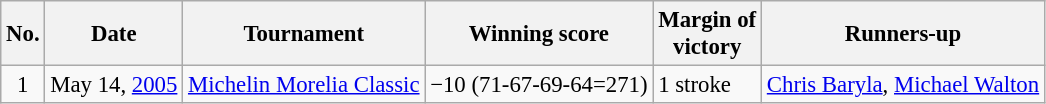<table class="wikitable" style="font-size:95%;">
<tr>
<th>No.</th>
<th>Date</th>
<th>Tournament</th>
<th>Winning score</th>
<th>Margin of<br>victory</th>
<th>Runners-up</th>
</tr>
<tr>
<td align=center>1</td>
<td align=right>May 14, <a href='#'>2005</a></td>
<td><a href='#'>Michelin Morelia Classic</a></td>
<td>−10 (71-67-69-64=271)</td>
<td>1 stroke</td>
<td> <a href='#'>Chris Baryla</a>,  <a href='#'>Michael Walton</a></td>
</tr>
</table>
